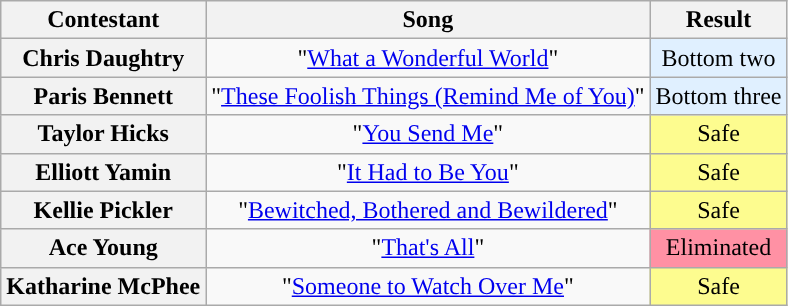<table class="wikitable unsortable" style="text-align:center;">
<tr>
<th scope="col">Contestant</th>
<th scope="col">Song</th>
<th scope="col">Result</th>
</tr>
<tr>
<th scope="row">Chris Daughtry</th>
<td>"<a href='#'>What a Wonderful World</a>"</td>
<td bgcolor="E0F0FF">Bottom two</td>
</tr>
<tr>
<th scope="row">Paris Bennett</th>
<td>"<a href='#'>These Foolish Things (Remind Me of You)</a>"</td>
<td bgcolor="E0F0FF">Bottom three</td>
</tr>
<tr>
<th scope="row">Taylor Hicks</th>
<td>"<a href='#'>You Send Me</a>"</td>
<td style="background:#FDFC8F">Safe</td>
</tr>
<tr>
<th scope="row">Elliott Yamin</th>
<td>"<a href='#'>It Had to Be You</a>"</td>
<td style="background:#FDFC8F">Safe</td>
</tr>
<tr>
<th scope="row">Kellie Pickler</th>
<td>"<a href='#'>Bewitched, Bothered and Bewildered</a>"</td>
<td style="background:#FDFC8F">Safe</td>
</tr>
<tr>
<th scope="row">Ace Young</th>
<td>"<a href='#'>That's All</a>"</td>
<td bgcolor="FF91A4">Eliminated</td>
</tr>
<tr>
<th scope="row">Katharine McPhee</th>
<td>"<a href='#'>Someone to Watch Over Me</a>"</td>
<td style="background:#FDFC8F">Safe</td>
</tr>
</table>
